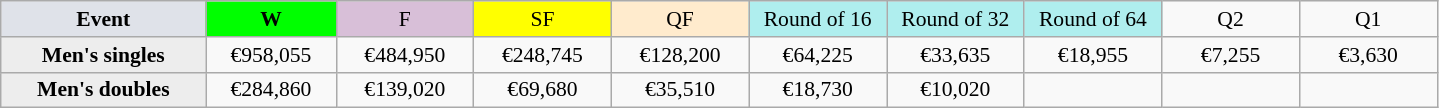<table class=wikitable style=font-size:90%;text-align:center>
<tr>
<td width=130 bgcolor=dfe2e9><strong>Event</strong></td>
<td width=80 bgcolor=lime><strong>W</strong></td>
<td width=85 bgcolor=thistle>F</td>
<td width=85 bgcolor=ffff00>SF</td>
<td width=85 bgcolor=ffebcd>QF</td>
<td width=85 bgcolor=afeeee>Round of 16</td>
<td width=85 bgcolor=afeeee>Round of 32</td>
<td width=85 bgcolor=afeeee>Round of 64</td>
<td width=85>Q2</td>
<td width=85>Q1</td>
</tr>
<tr>
<th style=background:#ededed>Men's singles</th>
<td>€958,055</td>
<td>€484,950</td>
<td>€248,745</td>
<td>€128,200</td>
<td>€64,225</td>
<td>€33,635</td>
<td>€18,955</td>
<td>€7,255</td>
<td>€3,630</td>
</tr>
<tr>
<th style=background:#ededed>Men's doubles</th>
<td>€284,860</td>
<td>€139,020</td>
<td>€69,680</td>
<td>€35,510</td>
<td>€18,730</td>
<td>€10,020</td>
<td></td>
<td></td>
<td></td>
</tr>
</table>
